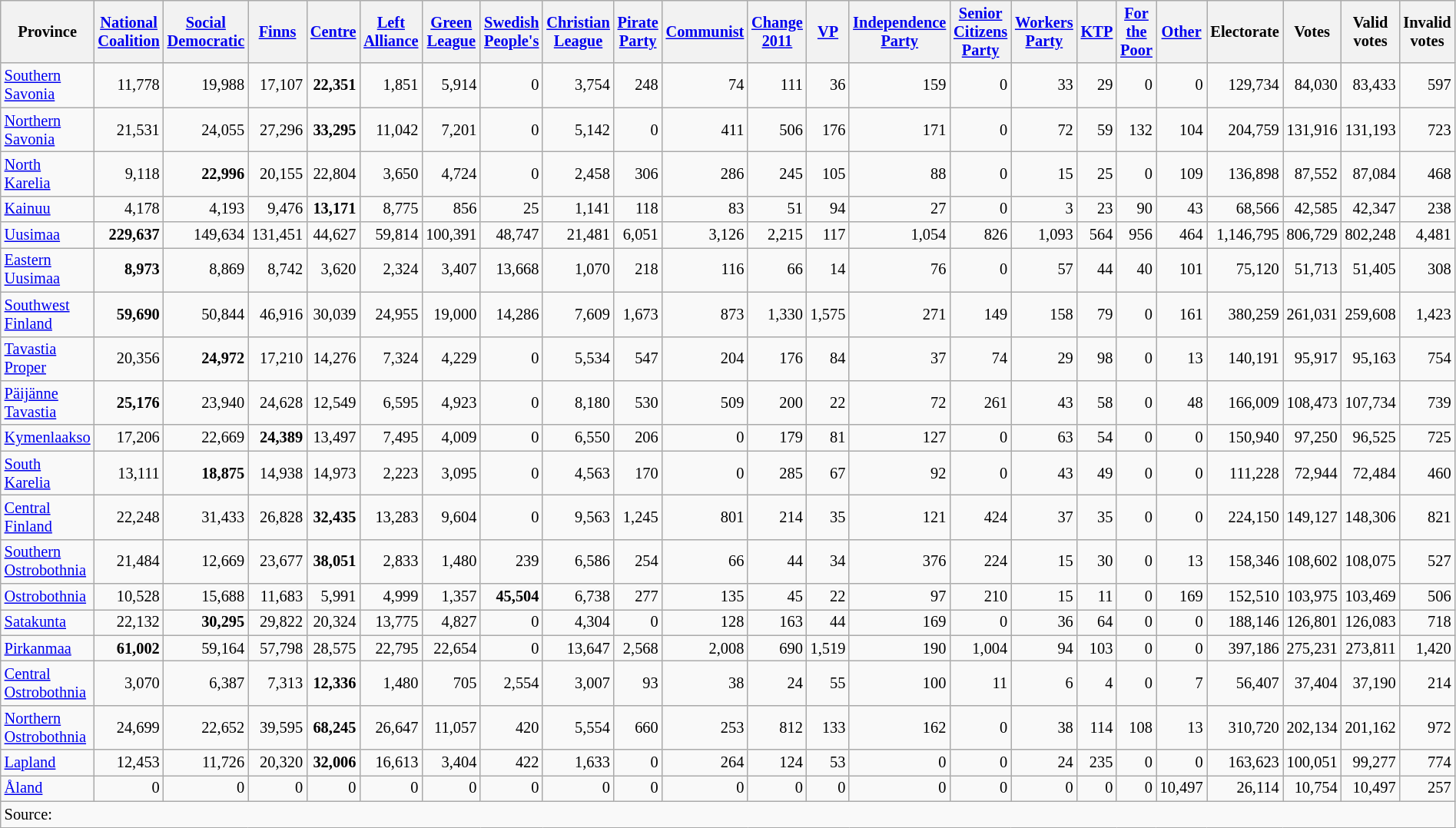<table class="wikitable sortable" style="text-align:right; font-size:85%;">
<tr>
<th>Province</th>
<th align=left><a href='#'>National Coalition</a></th>
<th align=left><a href='#'>Social Democratic</a></th>
<th align=left><a href='#'>Finns</a></th>
<th align=left><a href='#'>Centre</a></th>
<th align=left><a href='#'>Left Alliance</a></th>
<th align=left><a href='#'>Green League</a></th>
<th align=left><a href='#'>Swedish People's</a></th>
<th align=left><a href='#'>Christian League</a></th>
<th align=left><a href='#'>Pirate Party</a></th>
<th align=left><a href='#'>Communist</a></th>
<th align=left><a href='#'>Change 2011</a></th>
<th align=left><a href='#'>VP</a></th>
<th align=left><a href='#'>Independence Party</a></th>
<th align=left><a href='#'>Senior Citizens Party</a></th>
<th align=left><a href='#'>Workers Party</a></th>
<th align=left><a href='#'>KTP</a></th>
<th align=left><a href='#'>For the Poor</a></th>
<th align=left><a href='#'>Other</a></th>
<th>Electorate</th>
<th>Votes</th>
<th>Valid votes</th>
<th>Invalid votes</th>
</tr>
<tr>
<td align=left><a href='#'>Southern Savonia</a></td>
<td>11,778</td>
<td>19,988</td>
<td>17,107</td>
<td><strong>22,351</strong></td>
<td>1,851</td>
<td>5,914</td>
<td>0</td>
<td>3,754</td>
<td>248</td>
<td>74</td>
<td>111</td>
<td>36</td>
<td>159</td>
<td>0</td>
<td>33</td>
<td>29</td>
<td>0</td>
<td>0</td>
<td>129,734</td>
<td>84,030</td>
<td>83,433</td>
<td>597</td>
</tr>
<tr>
<td align=left><a href='#'>Northern Savonia</a></td>
<td>21,531</td>
<td>24,055</td>
<td>27,296</td>
<td><strong>33,295</strong></td>
<td>11,042</td>
<td>7,201</td>
<td>0</td>
<td>5,142</td>
<td>0</td>
<td>411</td>
<td>506</td>
<td>176</td>
<td>171</td>
<td>0</td>
<td>72</td>
<td>59</td>
<td>132</td>
<td>104</td>
<td>204,759</td>
<td>131,916</td>
<td>131,193</td>
<td>723</td>
</tr>
<tr>
<td align=left><a href='#'>North Karelia</a></td>
<td>9,118</td>
<td><strong>22,996</strong></td>
<td>20,155</td>
<td>22,804</td>
<td>3,650</td>
<td>4,724</td>
<td>0</td>
<td>2,458</td>
<td>306</td>
<td>286</td>
<td>245</td>
<td>105</td>
<td>88</td>
<td>0</td>
<td>15</td>
<td>25</td>
<td>0</td>
<td>109</td>
<td>136,898</td>
<td>87,552</td>
<td>87,084</td>
<td>468</td>
</tr>
<tr>
<td align=left><a href='#'>Kainuu</a></td>
<td>4,178</td>
<td>4,193</td>
<td>9,476</td>
<td><strong>13,171</strong></td>
<td>8,775</td>
<td>856</td>
<td>25</td>
<td>1,141</td>
<td>118</td>
<td>83</td>
<td>51</td>
<td>94</td>
<td>27</td>
<td>0</td>
<td>3</td>
<td>23</td>
<td>90</td>
<td>43</td>
<td>68,566</td>
<td>42,585</td>
<td>42,347</td>
<td>238</td>
</tr>
<tr>
<td align=left><a href='#'>Uusimaa</a></td>
<td><strong>229,637</strong></td>
<td>149,634</td>
<td>131,451</td>
<td>44,627</td>
<td>59,814</td>
<td>100,391</td>
<td>48,747</td>
<td>21,481</td>
<td>6,051</td>
<td>3,126</td>
<td>2,215</td>
<td>117</td>
<td>1,054</td>
<td>826</td>
<td>1,093</td>
<td>564</td>
<td>956</td>
<td>464</td>
<td>1,146,795</td>
<td>806,729</td>
<td>802,248</td>
<td>4,481</td>
</tr>
<tr>
<td align=left><a href='#'>Eastern Uusimaa</a></td>
<td><strong>8,973</strong></td>
<td>8,869</td>
<td>8,742</td>
<td>3,620</td>
<td>2,324</td>
<td>3,407</td>
<td>13,668</td>
<td>1,070</td>
<td>218</td>
<td>116</td>
<td>66</td>
<td>14</td>
<td>76</td>
<td>0</td>
<td>57</td>
<td>44</td>
<td>40</td>
<td>101</td>
<td>75,120</td>
<td>51,713</td>
<td>51,405</td>
<td>308</td>
</tr>
<tr>
<td align=left><a href='#'>Southwest Finland</a></td>
<td><strong>59,690</strong></td>
<td>50,844</td>
<td>46,916</td>
<td>30,039</td>
<td>24,955</td>
<td>19,000</td>
<td>14,286</td>
<td>7,609</td>
<td>1,673</td>
<td>873</td>
<td>1,330</td>
<td>1,575</td>
<td>271</td>
<td>149</td>
<td>158</td>
<td>79</td>
<td>0</td>
<td>161</td>
<td>380,259</td>
<td>261,031</td>
<td>259,608</td>
<td>1,423</td>
</tr>
<tr>
<td align=left><a href='#'>Tavastia Proper</a></td>
<td>20,356</td>
<td><strong>24,972</strong></td>
<td>17,210</td>
<td>14,276</td>
<td>7,324</td>
<td>4,229</td>
<td>0</td>
<td>5,534</td>
<td>547</td>
<td>204</td>
<td>176</td>
<td>84</td>
<td>37</td>
<td>74</td>
<td>29</td>
<td>98</td>
<td>0</td>
<td>13</td>
<td>140,191</td>
<td>95,917</td>
<td>95,163</td>
<td>754</td>
</tr>
<tr>
<td align=left><a href='#'>Päijänne Tavastia</a></td>
<td><strong>25,176</strong></td>
<td>23,940</td>
<td>24,628</td>
<td>12,549</td>
<td>6,595</td>
<td>4,923</td>
<td>0</td>
<td>8,180</td>
<td>530</td>
<td>509</td>
<td>200</td>
<td>22</td>
<td>72</td>
<td>261</td>
<td>43</td>
<td>58</td>
<td>0</td>
<td>48</td>
<td>166,009</td>
<td>108,473</td>
<td>107,734</td>
<td>739</td>
</tr>
<tr>
<td align=left><a href='#'>Kymenlaakso</a></td>
<td>17,206</td>
<td>22,669</td>
<td><strong>24,389</strong></td>
<td>13,497</td>
<td>7,495</td>
<td>4,009</td>
<td>0</td>
<td>6,550</td>
<td>206</td>
<td>0</td>
<td>179</td>
<td>81</td>
<td>127</td>
<td>0</td>
<td>63</td>
<td>54</td>
<td>0</td>
<td>0</td>
<td>150,940</td>
<td>97,250</td>
<td>96,525</td>
<td>725</td>
</tr>
<tr>
<td align=left><a href='#'>South Karelia</a></td>
<td>13,111</td>
<td><strong>18,875</strong></td>
<td>14,938</td>
<td>14,973</td>
<td>2,223</td>
<td>3,095</td>
<td>0</td>
<td>4,563</td>
<td>170</td>
<td>0</td>
<td>285</td>
<td>67</td>
<td>92</td>
<td>0</td>
<td>43</td>
<td>49</td>
<td>0</td>
<td>0</td>
<td>111,228</td>
<td>72,944</td>
<td>72,484</td>
<td>460</td>
</tr>
<tr>
<td align=left><a href='#'>Central Finland</a></td>
<td>22,248</td>
<td>31,433</td>
<td>26,828</td>
<td><strong>32,435</strong></td>
<td>13,283</td>
<td>9,604</td>
<td>0</td>
<td>9,563</td>
<td>1,245</td>
<td>801</td>
<td>214</td>
<td>35</td>
<td>121</td>
<td>424</td>
<td>37</td>
<td>35</td>
<td>0</td>
<td>0</td>
<td>224,150</td>
<td>149,127</td>
<td>148,306</td>
<td>821</td>
</tr>
<tr>
<td align=left><a href='#'>Southern Ostrobothnia</a></td>
<td>21,484</td>
<td>12,669</td>
<td>23,677</td>
<td><strong>38,051</strong></td>
<td>2,833</td>
<td>1,480</td>
<td>239</td>
<td>6,586</td>
<td>254</td>
<td>66</td>
<td>44</td>
<td>34</td>
<td>376</td>
<td>224</td>
<td>15</td>
<td>30</td>
<td>0</td>
<td>13</td>
<td>158,346</td>
<td>108,602</td>
<td>108,075</td>
<td>527</td>
</tr>
<tr>
<td align=left><a href='#'>Ostrobothnia</a></td>
<td>10,528</td>
<td>15,688</td>
<td>11,683</td>
<td>5,991</td>
<td>4,999</td>
<td>1,357</td>
<td><strong>45,504</strong></td>
<td>6,738</td>
<td>277</td>
<td>135</td>
<td>45</td>
<td>22</td>
<td>97</td>
<td>210</td>
<td>15</td>
<td>11</td>
<td>0</td>
<td>169</td>
<td>152,510</td>
<td>103,975</td>
<td>103,469</td>
<td>506</td>
</tr>
<tr>
<td align=left><a href='#'>Satakunta</a></td>
<td>22,132</td>
<td><strong>30,295</strong></td>
<td>29,822</td>
<td>20,324</td>
<td>13,775</td>
<td>4,827</td>
<td>0</td>
<td>4,304</td>
<td>0</td>
<td>128</td>
<td>163</td>
<td>44</td>
<td>169</td>
<td>0</td>
<td>36</td>
<td>64</td>
<td>0</td>
<td>0</td>
<td>188,146</td>
<td>126,801</td>
<td>126,083</td>
<td>718</td>
</tr>
<tr>
<td align=left><a href='#'>Pirkanmaa</a></td>
<td><strong>61,002</strong></td>
<td>59,164</td>
<td>57,798</td>
<td>28,575</td>
<td>22,795</td>
<td>22,654</td>
<td>0</td>
<td>13,647</td>
<td>2,568</td>
<td>2,008</td>
<td>690</td>
<td>1,519</td>
<td>190</td>
<td>1,004</td>
<td>94</td>
<td>103</td>
<td>0</td>
<td>0</td>
<td>397,186</td>
<td>275,231</td>
<td>273,811</td>
<td>1,420</td>
</tr>
<tr>
<td align=left><a href='#'>Central Ostrobothnia</a></td>
<td>3,070</td>
<td>6,387</td>
<td>7,313</td>
<td><strong>12,336</strong></td>
<td>1,480</td>
<td>705</td>
<td>2,554</td>
<td>3,007</td>
<td>93</td>
<td>38</td>
<td>24</td>
<td>55</td>
<td>100</td>
<td>11</td>
<td>6</td>
<td>4</td>
<td>0</td>
<td>7</td>
<td>56,407</td>
<td>37,404</td>
<td>37,190</td>
<td>214</td>
</tr>
<tr>
<td align=left><a href='#'>Northern Ostrobothnia</a></td>
<td>24,699</td>
<td>22,652</td>
<td>39,595</td>
<td><strong>68,245</strong></td>
<td>26,647</td>
<td>11,057</td>
<td>420</td>
<td>5,554</td>
<td>660</td>
<td>253</td>
<td>812</td>
<td>133</td>
<td>162</td>
<td>0</td>
<td>38</td>
<td>114</td>
<td>108</td>
<td>13</td>
<td>310,720</td>
<td>202,134</td>
<td>201,162</td>
<td>972</td>
</tr>
<tr>
<td align=left><a href='#'>Lapland</a></td>
<td>12,453</td>
<td>11,726</td>
<td>20,320</td>
<td><strong>32,006</strong></td>
<td>16,613</td>
<td>3,404</td>
<td>422</td>
<td>1,633</td>
<td>0</td>
<td>264</td>
<td>124</td>
<td>53</td>
<td>0</td>
<td>0</td>
<td>24</td>
<td>235</td>
<td>0</td>
<td>0</td>
<td>163,623</td>
<td>100,051</td>
<td>99,277</td>
<td>774</td>
</tr>
<tr>
<td align=left><a href='#'>Åland</a></td>
<td>0</td>
<td>0</td>
<td>0</td>
<td>0</td>
<td>0</td>
<td>0</td>
<td>0</td>
<td>0</td>
<td>0</td>
<td>0</td>
<td>0</td>
<td>0</td>
<td>0</td>
<td>0</td>
<td>0</td>
<td>0</td>
<td>0</td>
<td>10,497</td>
<td>26,114</td>
<td>10,754</td>
<td>10,497</td>
<td>257</td>
</tr>
<tr>
<td align=left colspan=23>Source:  </td>
</tr>
</table>
